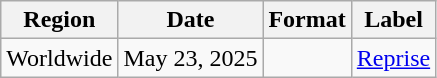<table class="wikitable plainrowheaders">
<tr>
<th scope="col">Region</th>
<th scope="col">Date</th>
<th scope="col">Format</th>
<th scope="col">Label</th>
</tr>
<tr>
<td>Worldwide</td>
<td rowspan="2">May 23, 2025</td>
<td rowspan="2"></td>
<td><a href='#'>Reprise</a></td>
</tr>
</table>
